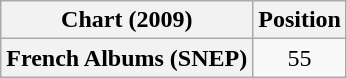<table class="wikitable plainrowheaders" style="text-align:center">
<tr>
<th scope="col">Chart (2009)</th>
<th scope="col">Position</th>
</tr>
<tr>
<th scope="row">French Albums (SNEP)</th>
<td>55</td>
</tr>
</table>
